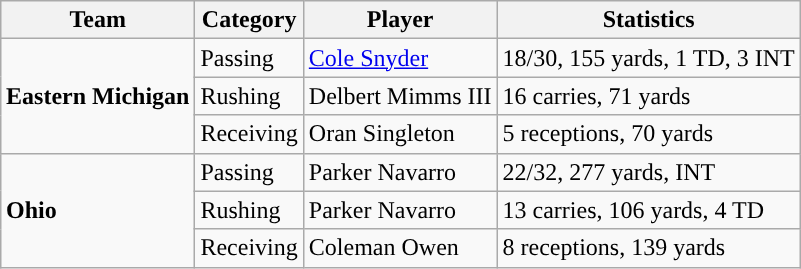<table class="wikitable" style="float: right;">
<tr>
<th>Team</th>
<th>Category</th>
<th>Player</th>
<th>Statistics</th>
</tr>
<tr>
<td rowspan=3><strong>Eastern Michigan</strong></td>
<td>Passing</td>
<td><a href='#'>Cole Snyder</a></td>
<td>18/30, 155 yards, 1 TD, 3 INT</td>
</tr>
<tr>
<td>Rushing</td>
<td>Delbert Mimms III</td>
<td>16 carries, 71 yards</td>
</tr>
<tr>
<td>Receiving</td>
<td>Oran Singleton</td>
<td>5 receptions, 70 yards</td>
</tr>
<tr>
<td rowspan=3><strong>Ohio</strong></td>
<td>Passing</td>
<td>Parker Navarro</td>
<td>22/32, 277 yards, INT</td>
</tr>
<tr>
<td>Rushing</td>
<td>Parker Navarro</td>
<td>13 carries, 106 yards, 4 TD</td>
</tr>
<tr>
<td>Receiving</td>
<td>Coleman Owen</td>
<td>8 receptions, 139 yards</td>
</tr>
</table>
